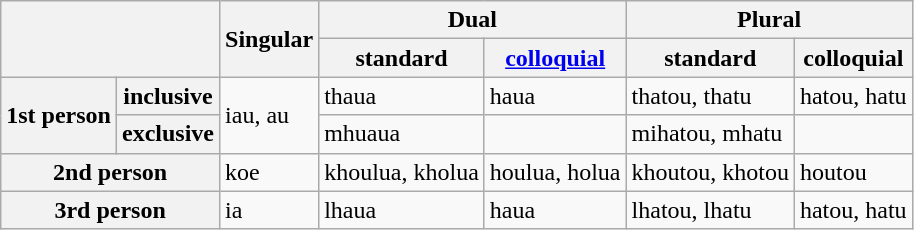<table class="wikitable">
<tr>
<th rowspan="2" colspan="2"></th>
<th rowspan="2">Singular</th>
<th colspan="2">Dual</th>
<th colspan="2">Plural</th>
</tr>
<tr>
<th>standard</th>
<th><a href='#'>colloquial</a></th>
<th>standard</th>
<th>colloquial</th>
</tr>
<tr>
<th rowspan="2">1st person</th>
<th>inclusive</th>
<td rowspan="2">iau, au</td>
<td>thaua</td>
<td>haua</td>
<td>thatou, thatu</td>
<td>hatou, hatu</td>
</tr>
<tr>
<th>exclusive</th>
<td>mhuaua</td>
<td></td>
<td>mihatou, mhatu</td>
<td></td>
</tr>
<tr>
<th colspan="2">2nd person</th>
<td>koe</td>
<td>khoulua, kholua</td>
<td>houlua, holua</td>
<td>khoutou, khotou</td>
<td>houtou</td>
</tr>
<tr>
<th colspan="2">3rd person</th>
<td>ia</td>
<td>lhaua</td>
<td>haua</td>
<td>lhatou, lhatu</td>
<td>hatou, hatu</td>
</tr>
</table>
